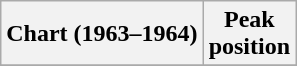<table class="wikitable sortable plainrowheaders" style="text-align:center">
<tr>
<th scope="col">Chart (1963–1964)</th>
<th scope="col">Peak<br>position</th>
</tr>
<tr>
</tr>
</table>
